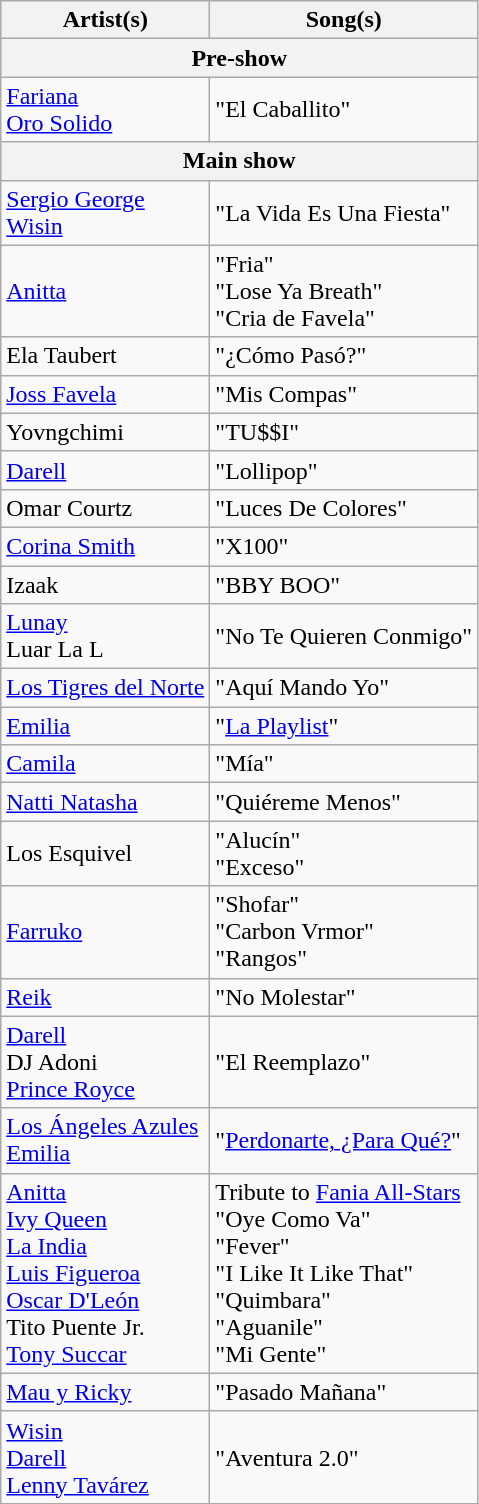<table class="wikitable plainrowheaders">
<tr>
<th scope="col">Artist(s)</th>
<th scope="col">Song(s)</th>
</tr>
<tr>
<th scope="col" colspan="2">Pre-show</th>
</tr>
<tr>
<td scope="row"><a href='#'>Fariana</a><br><a href='#'>Oro Solido</a></td>
<td>"El Caballito"</td>
</tr>
<tr>
<th scope="col" colspan="2">Main show</th>
</tr>
<tr>
<td scope="row"><a href='#'>Sergio George</a><br><a href='#'>Wisin</a></td>
<td>"La Vida Es Una Fiesta"</td>
</tr>
<tr>
<td scope="row"><a href='#'>Anitta</a></td>
<td>"Fria"<br>"Lose Ya Breath"<br>"Cria de Favela"</td>
</tr>
<tr>
<td scope="row">Ela Taubert</td>
<td>"¿Cómo Pasó?"</td>
</tr>
<tr>
<td scope="row"><a href='#'>Joss Favela</a></td>
<td>"Mis Compas"</td>
</tr>
<tr>
<td scope="row">Yovngchimi</td>
<td>"TU$$I"</td>
</tr>
<tr>
<td scope="row"><a href='#'>Darell</a></td>
<td>"Lollipop"</td>
</tr>
<tr>
<td scope="row">Omar Courtz</td>
<td>"Luces De Colores"</td>
</tr>
<tr>
<td scope="row"><a href='#'>Corina Smith</a></td>
<td>"X100"</td>
</tr>
<tr>
<td scope="row">Izaak</td>
<td>"BBY BOO"</td>
</tr>
<tr>
<td scope="row"><a href='#'>Lunay</a><br>Luar La L</td>
<td>"No Te Quieren Conmigo"</td>
</tr>
<tr>
<td scope="row"><a href='#'>Los Tigres del Norte</a></td>
<td>"Aquí Mando Yo"</td>
</tr>
<tr>
<td scope="row"><a href='#'>Emilia</a></td>
<td>"<a href='#'>La Playlist</a>"</td>
</tr>
<tr>
<td scope="row"><a href='#'>Camila</a></td>
<td>"Mía"</td>
</tr>
<tr>
<td scope="row"><a href='#'>Natti Natasha</a></td>
<td>"Quiéreme Menos"</td>
</tr>
<tr>
<td scope="row">Los Esquivel</td>
<td>"Alucín"<br>"Exceso"</td>
</tr>
<tr>
<td scope="row"><a href='#'>Farruko</a></td>
<td>"Shofar"<br>"Carbon Vrmor"<br>"Rangos"</td>
</tr>
<tr>
<td scope="row"><a href='#'>Reik</a></td>
<td>"No Molestar"</td>
</tr>
<tr>
<td scope="row"><a href='#'>Darell</a><br>DJ Adoni<br><a href='#'>Prince Royce</a></td>
<td>"El Reemplazo"</td>
</tr>
<tr>
<td scope="row"><a href='#'>Los Ángeles Azules</a><br><a href='#'>Emilia</a></td>
<td>"<a href='#'>Perdonarte, ¿Para Qué?</a>"</td>
</tr>
<tr>
<td scope="row"><a href='#'>Anitta</a><br><a href='#'>Ivy Queen</a><br><a href='#'>La India</a><br><a href='#'>Luis Figueroa</a><br><a href='#'>Oscar D'León</a><br>Tito Puente Jr.<br><a href='#'>Tony Succar</a></td>
<td>Tribute to <a href='#'>Fania All-Stars</a><br>"Oye Como Va"<br>"Fever"<br>"I Like It Like That"<br>"Quimbara"<br>"Aguanile"<br>"Mi Gente"</td>
</tr>
<tr>
<td scope="row"><a href='#'>Mau y Ricky</a></td>
<td>"Pasado Mañana"</td>
</tr>
<tr>
<td scope="row"><a href='#'>Wisin</a><br><a href='#'>Darell</a><br><a href='#'>Lenny Tavárez</a></td>
<td>"Aventura 2.0"</td>
</tr>
<tr>
</tr>
</table>
